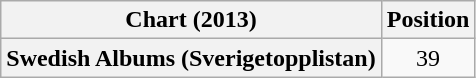<table class="wikitable plainrowheaders" style="text-align:center">
<tr>
<th scope="col">Chart (2013)</th>
<th scope="col">Position</th>
</tr>
<tr>
<th scope="row">Swedish Albums (Sverigetopplistan)</th>
<td>39</td>
</tr>
</table>
